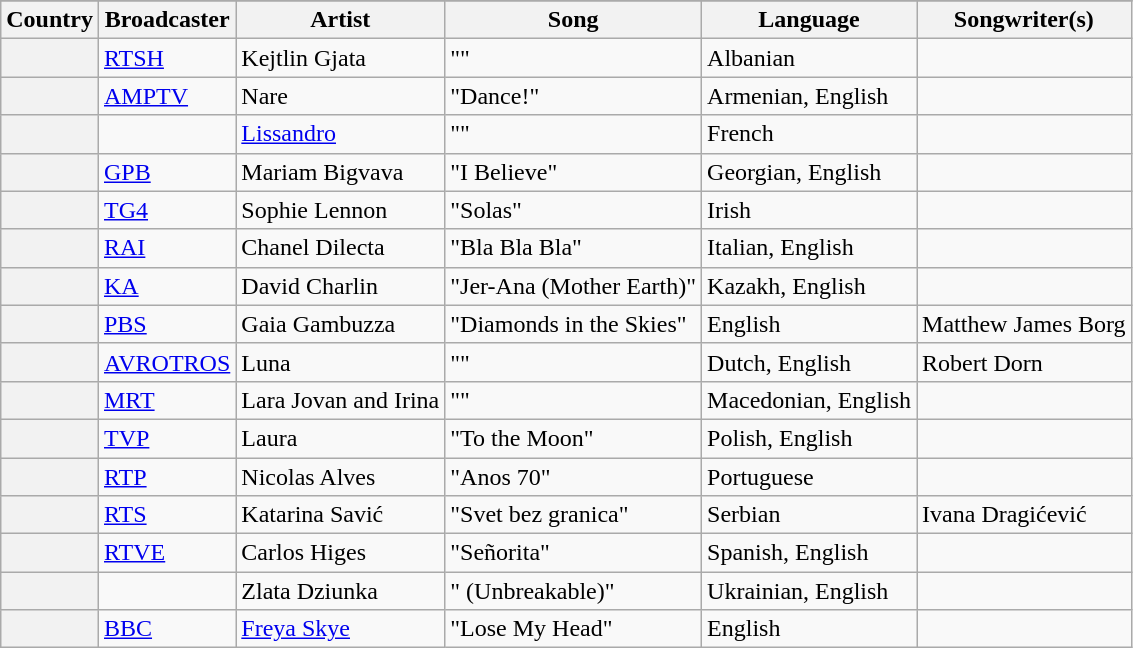<table class="wikitable plainrowheaders">
<tr>
</tr>
<tr>
<th scope="col">Country</th>
<th scope="col">Broadcaster</th>
<th scope="col">Artist</th>
<th scope="col">Song</th>
<th scope="col">Language</th>
<th scope="col">Songwriter(s)</th>
</tr>
<tr>
<th scope="row"></th>
<td><a href='#'>RTSH</a></td>
<td>Kejtlin Gjata</td>
<td>""</td>
<td>Albanian</td>
<td></td>
</tr>
<tr>
<th scope="row"></th>
<td><a href='#'>AMPTV</a></td>
<td>Nare</td>
<td>"Dance!"</td>
<td>Armenian, English</td>
<td></td>
</tr>
<tr>
<th scope="row"></th>
<td></td>
<td><a href='#'>Lissandro</a></td>
<td>""</td>
<td>French</td>
<td></td>
</tr>
<tr>
<th scope="row"></th>
<td><a href='#'>GPB</a></td>
<td>Mariam Bigvava</td>
<td>"I Believe"</td>
<td>Georgian, English</td>
<td></td>
</tr>
<tr>
<th scope="row"></th>
<td><a href='#'>TG4</a></td>
<td>Sophie Lennon</td>
<td>"Solas"</td>
<td>Irish</td>
<td></td>
</tr>
<tr>
<th scope="row"></th>
<td><a href='#'>RAI</a></td>
<td>Chanel Dilecta</td>
<td>"Bla Bla Bla"</td>
<td>Italian, English</td>
<td></td>
</tr>
<tr>
<th scope="row"></th>
<td><a href='#'>KA</a></td>
<td>David Charlin</td>
<td>"Jer-Ana (Mother Earth)" </td>
<td>Kazakh, English</td>
<td></td>
</tr>
<tr>
<th scope="row"></th>
<td><a href='#'>PBS</a></td>
<td>Gaia Gambuzza</td>
<td>"Diamonds in the Skies"</td>
<td>English</td>
<td>Matthew James Borg</td>
</tr>
<tr>
<th scope="row"></th>
<td><a href='#'>AVROTROS</a></td>
<td>Luna</td>
<td>""</td>
<td>Dutch, English</td>
<td>Robert Dorn</td>
</tr>
<tr>
<th scope="row"></th>
<td><a href='#'>MRT</a></td>
<td>Lara  Jovan and Irina</td>
<td>"" </td>
<td>Macedonian, English</td>
<td></td>
</tr>
<tr>
<th scope="row"></th>
<td><a href='#'>TVP</a></td>
<td>Laura</td>
<td>"To the Moon"</td>
<td>Polish, English</td>
<td></td>
</tr>
<tr>
<th scope="row"></th>
<td><a href='#'>RTP</a></td>
<td>Nicolas Alves</td>
<td>"Anos 70"</td>
<td>Portuguese</td>
<td></td>
</tr>
<tr>
<th scope="row"></th>
<td><a href='#'>RTS</a></td>
<td>Katarina Savić</td>
<td>"Svet bez granica" </td>
<td>Serbian</td>
<td>Ivana Dragićević</td>
</tr>
<tr>
<th scope="row"></th>
<td><a href='#'>RTVE</a></td>
<td>Carlos Higes</td>
<td>"Señorita"</td>
<td>Spanish, English</td>
<td></td>
</tr>
<tr>
<th scope="row"></th>
<td></td>
<td>Zlata Dziunka</td>
<td>" (Unbreakable)" </td>
<td>Ukrainian, English</td>
<td></td>
</tr>
<tr>
<th scope="row"></th>
<td><a href='#'>BBC</a></td>
<td><a href='#'>Freya Skye</a></td>
<td>"Lose My Head"</td>
<td>English</td>
<td></td>
</tr>
</table>
